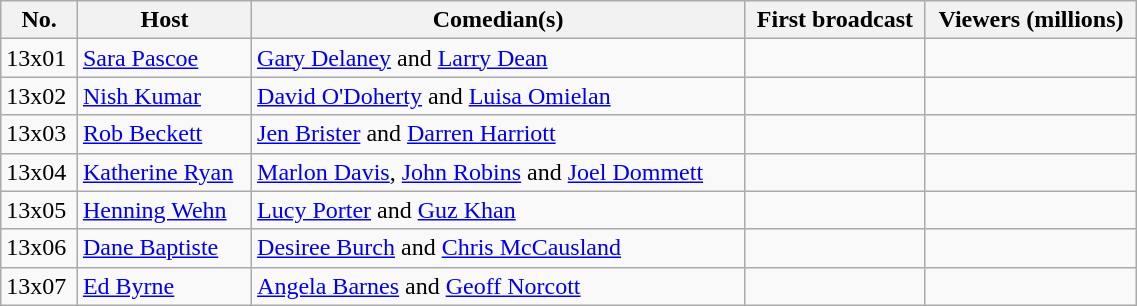<table class="wikitable" style="width:60%;">
<tr>
<th>No.</th>
<th>Host</th>
<th>Comedian(s)</th>
<th>First broadcast</th>
<th>Viewers (millions)</th>
</tr>
<tr>
<td>13x01</td>
<td><a href='#'>Sara Pascoe</a></td>
<td><a href='#'>Gary Delaney</a> and <a href='#'>Larry Dean</a></td>
<td></td>
<td></td>
</tr>
<tr>
<td>13x02</td>
<td><a href='#'>Nish Kumar</a></td>
<td><a href='#'>David O'Doherty</a> and <a href='#'>Luisa Omielan</a></td>
<td></td>
<td></td>
</tr>
<tr>
<td>13x03</td>
<td><a href='#'>Rob Beckett</a></td>
<td><a href='#'>Jen Brister</a> and <a href='#'>Darren Harriott</a></td>
<td></td>
<td></td>
</tr>
<tr>
<td>13x04</td>
<td><a href='#'>Katherine Ryan</a></td>
<td><a href='#'>Marlon Davis</a>, <a href='#'>John Robins</a> and <a href='#'>Joel Dommett</a></td>
<td></td>
<td></td>
</tr>
<tr>
<td>13x05</td>
<td><a href='#'>Henning Wehn</a></td>
<td><a href='#'>Lucy Porter</a> and <a href='#'>Guz Khan</a></td>
<td></td>
<td></td>
</tr>
<tr>
<td>13x06</td>
<td><a href='#'>Dane Baptiste</a></td>
<td><a href='#'>Desiree Burch</a> and <a href='#'>Chris McCausland</a></td>
<td></td>
<td></td>
</tr>
<tr>
<td>13x07</td>
<td><a href='#'>Ed Byrne</a></td>
<td><a href='#'>Angela Barnes</a> and <a href='#'>Geoff Norcott</a></td>
<td></td>
<td></td>
</tr>
</table>
